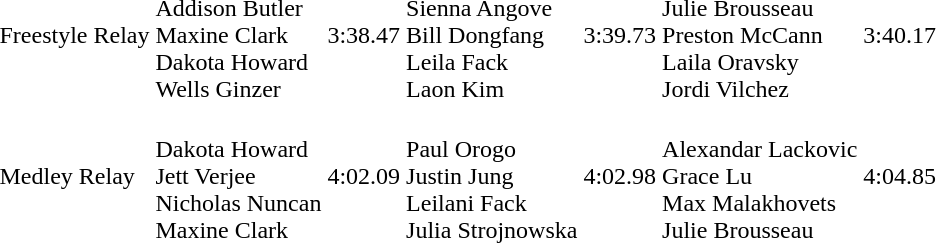<table>
<tr>
<td> Freestyle Relay</td>
<td> <br> Addison Butler <br> Maxine Clark <br> Dakota Howard <br> Wells Ginzer</td>
<td>3:38.47</td>
<td> <br> Sienna Angove <br> Bill Dongfang <br> Leila Fack <br> Laon Kim</td>
<td>3:39.73</td>
<td> <br> Julie Brousseau <br> Preston McCann <br> Laila Oravsky <br> Jordi Vilchez</td>
<td>3:40.17</td>
</tr>
<tr>
<td> Medley Relay</td>
<td> <br> Dakota Howard <br> Jett Verjee <br> Nicholas Nuncan <br> Maxine Clark</td>
<td>4:02.09</td>
<td> <br> Paul Orogo <br> Justin Jung <br> Leilani Fack <br> Julia Strojnowska</td>
<td>4:02.98</td>
<td> <br> Alexandar Lackovic <br> Grace Lu <br> Max Malakhovets <br> Julie Brousseau</td>
<td>4:04.85</td>
</tr>
</table>
